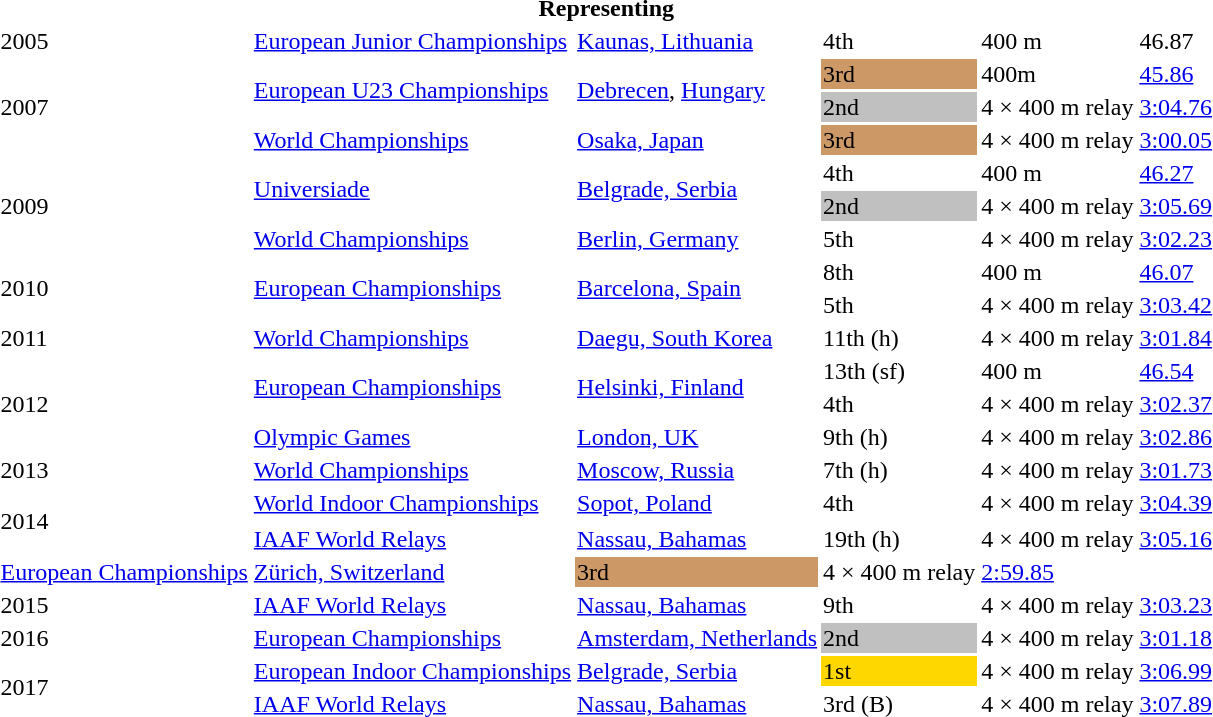<table>
<tr>
<th colspan="6">Representing </th>
</tr>
<tr>
<td>2005</td>
<td><a href='#'>European Junior Championships</a></td>
<td><a href='#'>Kaunas, Lithuania</a></td>
<td>4th</td>
<td>400 m</td>
<td>46.87</td>
</tr>
<tr>
<td rowspan=3>2007</td>
<td rowspan=2><a href='#'>European U23 Championships</a></td>
<td rowspan=2><a href='#'>Debrecen</a>, <a href='#'>Hungary</a></td>
<td bgcolor="cc9966">3rd</td>
<td>400m</td>
<td><a href='#'>45.86</a></td>
</tr>
<tr>
<td bgcolor=silver>2nd</td>
<td>4 × 400 m relay</td>
<td><a href='#'>3:04.76</a></td>
</tr>
<tr>
<td><a href='#'>World Championships</a></td>
<td><a href='#'>Osaka, Japan</a></td>
<td bgcolor="CC9966">3rd</td>
<td>4 × 400 m relay</td>
<td><a href='#'>3:00.05</a></td>
</tr>
<tr>
<td rowspan=3>2009</td>
<td rowspan=2><a href='#'>Universiade</a></td>
<td rowspan=2><a href='#'>Belgrade, Serbia</a></td>
<td>4th</td>
<td>400 m</td>
<td><a href='#'>46.27</a></td>
</tr>
<tr>
<td bgcolor="silver">2nd</td>
<td>4 × 400 m relay</td>
<td><a href='#'>3:05.69</a></td>
</tr>
<tr>
<td><a href='#'>World Championships</a></td>
<td><a href='#'>Berlin, Germany</a></td>
<td>5th</td>
<td>4 × 400 m relay</td>
<td><a href='#'>3:02.23</a></td>
</tr>
<tr>
<td rowspan=2>2010</td>
<td rowspan=2><a href='#'>European Championships</a></td>
<td rowspan=2><a href='#'>Barcelona, Spain</a></td>
<td>8th</td>
<td>400 m</td>
<td><a href='#'>46.07</a></td>
</tr>
<tr>
<td>5th</td>
<td>4 × 400 m relay</td>
<td><a href='#'>3:03.42</a></td>
</tr>
<tr>
<td>2011</td>
<td><a href='#'>World Championships</a></td>
<td><a href='#'>Daegu, South Korea</a></td>
<td>11th (h)</td>
<td>4 × 400 m relay</td>
<td><a href='#'>3:01.84</a></td>
</tr>
<tr>
<td rowspan=3>2012</td>
<td rowspan=2><a href='#'>European Championships</a></td>
<td rowspan=2><a href='#'>Helsinki, Finland</a></td>
<td>13th (sf)</td>
<td>400 m</td>
<td><a href='#'>46.54</a></td>
</tr>
<tr>
<td>4th</td>
<td>4 × 400 m relay</td>
<td><a href='#'>3:02.37</a></td>
</tr>
<tr>
<td><a href='#'>Olympic Games</a></td>
<td><a href='#'>London, UK</a></td>
<td>9th (h)</td>
<td>4 × 400 m relay</td>
<td><a href='#'>3:02.86</a></td>
</tr>
<tr>
<td>2013</td>
<td><a href='#'>World Championships</a></td>
<td><a href='#'>Moscow, Russia</a></td>
<td>7th (h)</td>
<td>4 × 400 m relay</td>
<td><a href='#'>3:01.73</a></td>
</tr>
<tr>
<td rowspan=3>2014</td>
<td><a href='#'>World Indoor Championships</a></td>
<td><a href='#'>Sopot, Poland</a></td>
<td>4th</td>
<td>4 × 400 m relay</td>
<td><a href='#'>3:04.39</a></td>
</tr>
<tr>
</tr>
<tr>
<td><a href='#'>IAAF World Relays</a></td>
<td><a href='#'>Nassau, Bahamas</a></td>
<td>19th (h)</td>
<td>4 × 400 m relay</td>
<td><a href='#'>3:05.16</a></td>
</tr>
<tr>
<td><a href='#'>European Championships</a></td>
<td><a href='#'>Zürich, Switzerland</a></td>
<td bgcolor="CC9966">3rd</td>
<td>4 × 400 m relay</td>
<td><a href='#'>2:59.85</a></td>
</tr>
<tr>
<td>2015</td>
<td><a href='#'>IAAF World Relays</a></td>
<td><a href='#'>Nassau, Bahamas</a></td>
<td>9th</td>
<td>4 × 400 m relay</td>
<td><a href='#'>3:03.23</a></td>
</tr>
<tr>
<td>2016</td>
<td><a href='#'>European Championships</a></td>
<td><a href='#'>Amsterdam, Netherlands</a></td>
<td bgcolor=silver>2nd</td>
<td>4 × 400 m relay</td>
<td><a href='#'>3:01.18</a></td>
</tr>
<tr>
<td rowspan=2>2017</td>
<td><a href='#'>European Indoor Championships</a></td>
<td><a href='#'>Belgrade, Serbia</a></td>
<td bgcolor="gold">1st</td>
<td>4 × 400 m relay</td>
<td><a href='#'>3:06.99</a></td>
</tr>
<tr>
<td><a href='#'>IAAF World Relays</a></td>
<td><a href='#'>Nassau, Bahamas</a></td>
<td>3rd (B)</td>
<td>4 × 400 m relay</td>
<td><a href='#'>3:07.89</a></td>
</tr>
</table>
